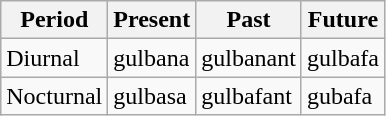<table class="wikitable">
<tr>
<th>Period</th>
<th>Present</th>
<th>Past</th>
<th>Future</th>
</tr>
<tr>
<td>Diurnal</td>
<td>gulbana</td>
<td>gulbanant</td>
<td>gulbafa</td>
</tr>
<tr>
<td>Nocturnal</td>
<td>gulbasa</td>
<td>gulbafant</td>
<td>gubafa</td>
</tr>
</table>
